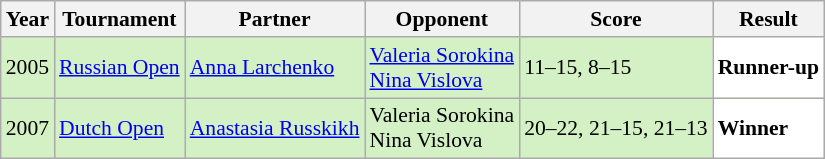<table class="sortable wikitable" style="font-size: 90%;">
<tr>
<th>Year</th>
<th>Tournament</th>
<th>Partner</th>
<th>Opponent</th>
<th>Score</th>
<th>Result</th>
</tr>
<tr style="background:#D4F1C5">
<td align="center">2005</td>
<td align="left"><a href='#'>Russian Open</a></td>
<td align="left"> <a href='#'>Anna Larchenko</a></td>
<td align="left"> <a href='#'>Valeria Sorokina</a><br> <a href='#'>Nina Vislova</a></td>
<td align="left">11–15, 8–15</td>
<td style="text-align:left; background:white"> <strong>Runner-up</strong></td>
</tr>
<tr style="background:#D4F1C5">
<td align="center">2007</td>
<td align="left"><a href='#'>Dutch Open</a></td>
<td align="left"> <a href='#'>Anastasia Russkikh</a></td>
<td align="left"> Valeria Sorokina<br> Nina Vislova</td>
<td align="left">20–22, 21–15, 21–13</td>
<td style="text-align:left; background:white"> <strong>Winner</strong></td>
</tr>
</table>
